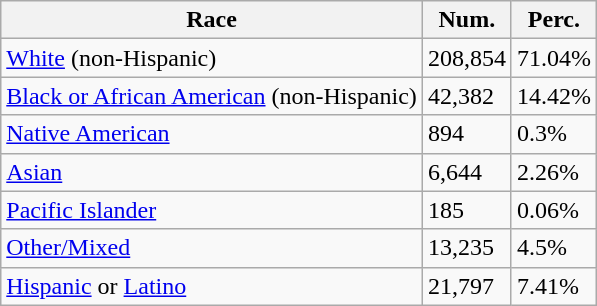<table class="wikitable">
<tr>
<th>Race</th>
<th>Num.</th>
<th>Perc.</th>
</tr>
<tr>
<td><a href='#'>White</a> (non-Hispanic)</td>
<td>208,854</td>
<td>71.04%</td>
</tr>
<tr>
<td><a href='#'>Black or African American</a> (non-Hispanic)</td>
<td>42,382</td>
<td>14.42%</td>
</tr>
<tr>
<td><a href='#'>Native American</a></td>
<td>894</td>
<td>0.3%</td>
</tr>
<tr>
<td><a href='#'>Asian</a></td>
<td>6,644</td>
<td>2.26%</td>
</tr>
<tr>
<td><a href='#'>Pacific Islander</a></td>
<td>185</td>
<td>0.06%</td>
</tr>
<tr>
<td><a href='#'>Other/Mixed</a></td>
<td>13,235</td>
<td>4.5%</td>
</tr>
<tr>
<td><a href='#'>Hispanic</a> or <a href='#'>Latino</a></td>
<td>21,797</td>
<td>7.41%</td>
</tr>
</table>
